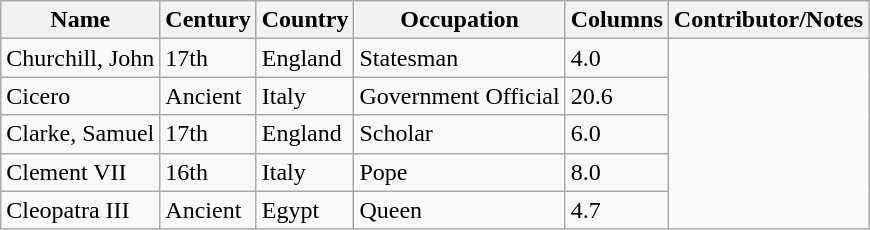<table class="wikitable">
<tr>
<th>Name</th>
<th>Century</th>
<th>Country</th>
<th>Occupation</th>
<th>Columns</th>
<th>Contributor/Notes</th>
</tr>
<tr>
<td>Churchill, John</td>
<td>17th</td>
<td>England</td>
<td>Statesman</td>
<td>4.0</td>
</tr>
<tr>
<td>Cicero</td>
<td>Ancient</td>
<td>Italy</td>
<td>Government Official</td>
<td>20.6</td>
</tr>
<tr>
<td>Clarke, Samuel</td>
<td>17th</td>
<td>England</td>
<td>Scholar</td>
<td>6.0</td>
</tr>
<tr>
<td>Clement VII</td>
<td>16th</td>
<td>Italy</td>
<td>Pope</td>
<td>8.0</td>
</tr>
<tr>
<td>Cleopatra III</td>
<td>Ancient</td>
<td>Egypt</td>
<td>Queen</td>
<td>4.7</td>
</tr>
</table>
